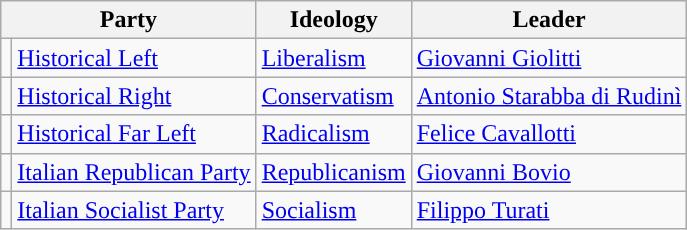<table class=wikitable>
<tr>
<th colspan=2>Party</th>
<th>Ideology</th>
<th>Leader</th>
</tr>
<tr>
<td></td>
<td><a href='#'>Historical Left</a></td>
<td><a href='#'>Liberalism</a></td>
<td><a href='#'>Giovanni Giolitti</a></td>
</tr>
<tr>
<td></td>
<td><a href='#'>Historical Right</a></td>
<td><a href='#'>Conservatism</a></td>
<td><a href='#'>Antonio Starabba di Rudinì</a></td>
</tr>
<tr>
<td></td>
<td><a href='#'>Historical Far Left</a></td>
<td><a href='#'>Radicalism</a></td>
<td><a href='#'>Felice Cavallotti</a></td>
</tr>
<tr>
<td></td>
<td><a href='#'>Italian Republican Party</a></td>
<td><a href='#'>Republicanism</a></td>
<td><a href='#'>Giovanni Bovio</a></td>
</tr>
<tr>
<td></td>
<td><a href='#'>Italian Socialist Party</a></td>
<td><a href='#'>Socialism</a></td>
<td><a href='#'>Filippo Turati</a></td>
</tr>
</table>
